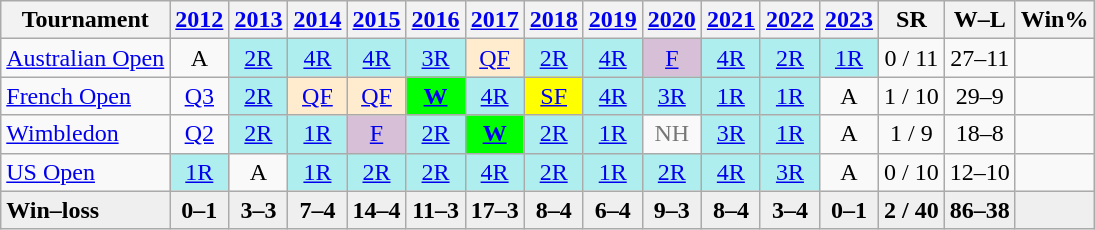<table class="wikitable nowrap" style="text-align:center">
<tr>
<th>Tournament</th>
<th><a href='#'>2012</a></th>
<th><a href='#'>2013</a></th>
<th><a href='#'>2014</a></th>
<th><a href='#'>2015</a></th>
<th><a href='#'>2016</a></th>
<th><a href='#'>2017</a></th>
<th><a href='#'>2018</a></th>
<th><a href='#'>2019</a></th>
<th><a href='#'>2020</a></th>
<th><a href='#'>2021</a></th>
<th><a href='#'>2022</a></th>
<th><a href='#'>2023</a></th>
<th>SR</th>
<th>W–L</th>
<th>Win%</th>
</tr>
<tr>
<td align=left><a href='#'>Australian Open</a></td>
<td>A</td>
<td bgcolor=afeeee><a href='#'>2R</a></td>
<td bgcolor=afeeee><a href='#'>4R</a></td>
<td bgcolor=afeeee><a href='#'>4R</a></td>
<td bgcolor=afeeee><a href='#'>3R</a></td>
<td bgcolor=ffebcd><a href='#'>QF</a></td>
<td bgcolor=afeeee><a href='#'>2R</a></td>
<td bgcolor=afeeee><a href='#'>4R</a></td>
<td bgcolor=thistle><a href='#'>F</a></td>
<td bgcolor=afeeee><a href='#'>4R</a></td>
<td bgcolor=afeeee><a href='#'>2R</a></td>
<td bgcolor=afeeee><a href='#'>1R</a></td>
<td>0 / 11</td>
<td>27–11</td>
<td></td>
</tr>
<tr>
<td align=left><a href='#'>French Open</a></td>
<td><a href='#'>Q3</a></td>
<td bgcolor=afeeee><a href='#'>2R</a></td>
<td bgcolor=ffebcd><a href='#'>QF</a></td>
<td bgcolor=ffebcd><a href='#'>QF</a></td>
<td style=background:lime><a href='#'><strong>W</strong></a></td>
<td bgcolor=afeeee><a href='#'>4R</a></td>
<td style=background:yellow><a href='#'>SF</a></td>
<td bgcolor=afeeee><a href='#'>4R</a></td>
<td bgcolor=afeeee><a href='#'>3R</a></td>
<td bgcolor=afeeee><a href='#'>1R</a></td>
<td bgcolor=afeeee><a href='#'>1R</a></td>
<td>A</td>
<td>1 / 10</td>
<td>29–9</td>
<td></td>
</tr>
<tr>
<td align=left><a href='#'>Wimbledon</a></td>
<td><a href='#'>Q2</a></td>
<td bgcolor=afeeee><a href='#'>2R</a></td>
<td bgcolor=afeeee><a href='#'>1R</a></td>
<td bgcolor=thistle><a href='#'>F</a></td>
<td bgcolor=afeeee><a href='#'>2R</a></td>
<td style=background:lime><a href='#'><strong>W</strong></a></td>
<td bgcolor=afeeee><a href='#'>2R</a></td>
<td bgcolor=afeeee><a href='#'>1R</a></td>
<td style=color:#767676>NH</td>
<td bgcolor=afeeee><a href='#'>3R</a></td>
<td bgcolor=afeeee><a href='#'>1R</a></td>
<td>A</td>
<td>1 / 9</td>
<td>18–8</td>
<td></td>
</tr>
<tr>
<td align=left><a href='#'>US Open</a></td>
<td bgcolor=afeeee><a href='#'>1R</a></td>
<td>A</td>
<td bgcolor=afeeee><a href='#'>1R</a></td>
<td bgcolor=afeeee><a href='#'>2R</a></td>
<td bgcolor=afeeee><a href='#'>2R</a></td>
<td bgcolor=afeeee><a href='#'>4R</a></td>
<td bgcolor=afeeee><a href='#'>2R</a></td>
<td bgcolor=afeeee><a href='#'>1R</a></td>
<td bgcolor=afeeee><a href='#'>2R</a></td>
<td bgcolor=afeeee><a href='#'>4R</a></td>
<td bgcolor=afeeee><a href='#'>3R</a></td>
<td>A</td>
<td>0 / 10</td>
<td>12–10</td>
<td></td>
</tr>
<tr style=font-weight:bold;background:#efefef>
<td style=text-align:left>Win–loss</td>
<td>0–1</td>
<td>3–3</td>
<td>7–4</td>
<td>14–4</td>
<td>11–3</td>
<td>17–3</td>
<td>8–4</td>
<td>6–4</td>
<td>9–3</td>
<td>8–4</td>
<td>3–4</td>
<td>0–1</td>
<td>2 / 40</td>
<td>86–38</td>
<td></td>
</tr>
</table>
